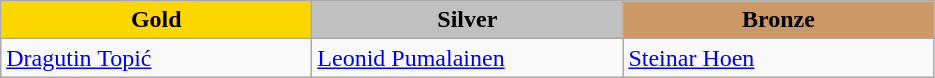<table class="wikitable" style="text-align:left">
<tr align="center">
<td width=200 bgcolor=gold><strong>Gold</strong></td>
<td width=200 bgcolor=silver><strong>Silver</strong></td>
<td width=200 bgcolor=CC9966><strong>Bronze</strong></td>
</tr>
<tr>
<td><a href='#'>Dragutin Topić</a><br><em></em></td>
<td><a href='#'>Leonid Pumalainen</a><br><em></em></td>
<td><a href='#'>Steinar Hoen</a><br><em></em></td>
</tr>
</table>
